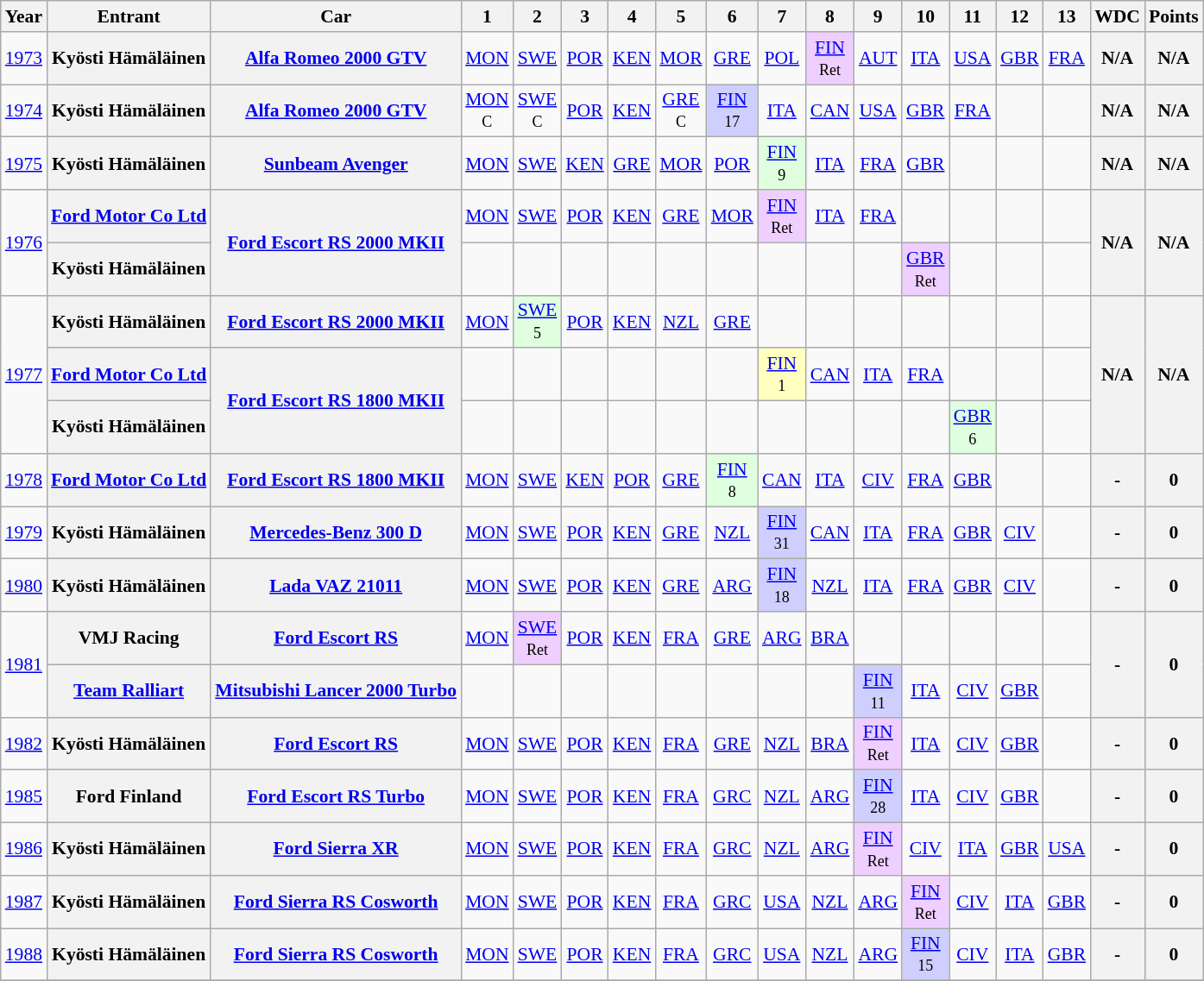<table class="wikitable" style="text-align:center; font-size:90%;">
<tr>
<th>Year</th>
<th>Entrant</th>
<th>Car</th>
<th>1</th>
<th>2</th>
<th>3</th>
<th>4</th>
<th>5</th>
<th>6</th>
<th>7</th>
<th>8</th>
<th>9</th>
<th>10</th>
<th>11</th>
<th>12</th>
<th>13</th>
<th>WDC</th>
<th>Points</th>
</tr>
<tr>
<td><a href='#'>1973</a></td>
<th>Kyösti Hämäläinen</th>
<th><a href='#'>Alfa Romeo 2000 GTV</a></th>
<td><a href='#'>MON</a></td>
<td><a href='#'>SWE</a></td>
<td><a href='#'>POR</a></td>
<td><a href='#'>KEN</a></td>
<td><a href='#'>MOR</a></td>
<td><a href='#'>GRE</a></td>
<td><a href='#'>POL</a></td>
<td style="background:#EFCFFF;"><a href='#'>FIN</a><br><small>Ret</small></td>
<td><a href='#'>AUT</a></td>
<td><a href='#'>ITA</a></td>
<td><a href='#'>USA</a></td>
<td><a href='#'>GBR</a></td>
<td><a href='#'>FRA</a></td>
<th>N/A</th>
<th>N/A</th>
</tr>
<tr>
<td><a href='#'>1974</a></td>
<th>Kyösti Hämäläinen</th>
<th><a href='#'>Alfa Romeo 2000 GTV</a></th>
<td><a href='#'>MON</a><br><small>C</small></td>
<td><a href='#'>SWE</a><br><small>C</small></td>
<td><a href='#'>POR</a></td>
<td><a href='#'>KEN</a></td>
<td><a href='#'>GRE</a><br><small>C</small></td>
<td style="background:#CFCFFF;"><a href='#'>FIN</a><br><small>17</small></td>
<td><a href='#'>ITA</a></td>
<td><a href='#'>CAN</a></td>
<td><a href='#'>USA</a></td>
<td><a href='#'>GBR</a></td>
<td><a href='#'>FRA</a></td>
<td></td>
<td></td>
<th>N/A</th>
<th>N/A</th>
</tr>
<tr>
<td><a href='#'>1975</a></td>
<th>Kyösti Hämäläinen</th>
<th><a href='#'>Sunbeam Avenger</a></th>
<td><a href='#'>MON</a></td>
<td><a href='#'>SWE</a></td>
<td><a href='#'>KEN</a></td>
<td><a href='#'>GRE</a></td>
<td><a href='#'>MOR</a></td>
<td><a href='#'>POR</a></td>
<td style="background:#DFFFDF;"><a href='#'>FIN</a><br><small>9</small></td>
<td><a href='#'>ITA</a></td>
<td><a href='#'>FRA</a></td>
<td><a href='#'>GBR</a></td>
<td></td>
<td></td>
<td></td>
<th>N/A</th>
<th>N/A</th>
</tr>
<tr>
<td rowspan="2"><a href='#'>1976</a></td>
<th><a href='#'>Ford Motor Co Ltd</a></th>
<th rowspan="2"><a href='#'>Ford Escort RS 2000 MKII</a></th>
<td><a href='#'>MON</a></td>
<td><a href='#'>SWE</a></td>
<td><a href='#'>POR</a></td>
<td><a href='#'>KEN</a></td>
<td><a href='#'>GRE</a></td>
<td><a href='#'>MOR</a></td>
<td style="background:#EFCFFF;"><a href='#'>FIN</a><br><small>Ret</small></td>
<td><a href='#'>ITA</a></td>
<td><a href='#'>FRA</a></td>
<td></td>
<td></td>
<td></td>
<td></td>
<th rowspan="2">N/A</th>
<th rowspan="2">N/A</th>
</tr>
<tr>
<th>Kyösti Hämäläinen</th>
<td></td>
<td></td>
<td></td>
<td></td>
<td></td>
<td></td>
<td></td>
<td></td>
<td></td>
<td style="background:#EFCFFF;"><a href='#'>GBR</a><br><small>Ret</small></td>
<td></td>
<td></td>
<td></td>
</tr>
<tr>
<td rowspan="3"><a href='#'>1977</a></td>
<th>Kyösti Hämäläinen</th>
<th><a href='#'>Ford Escort RS 2000 MKII</a></th>
<td><a href='#'>MON</a></td>
<td style="background:#DFFFDF;"><a href='#'>SWE</a><br><small>5</small></td>
<td><a href='#'>POR</a></td>
<td><a href='#'>KEN</a></td>
<td><a href='#'>NZL</a></td>
<td><a href='#'>GRE</a></td>
<td></td>
<td></td>
<td></td>
<td></td>
<td></td>
<td></td>
<td></td>
<th rowspan="3">N/A</th>
<th rowspan="3">N/A</th>
</tr>
<tr>
<th><a href='#'>Ford Motor Co Ltd</a></th>
<th rowspan="2"><a href='#'>Ford Escort RS 1800 MKII</a></th>
<td></td>
<td></td>
<td></td>
<td></td>
<td></td>
<td></td>
<td style="background:#FFFFBF;"><a href='#'>FIN</a><br><small>1</small></td>
<td><a href='#'>CAN</a></td>
<td><a href='#'>ITA</a></td>
<td><a href='#'>FRA</a></td>
<td></td>
<td></td>
<td></td>
</tr>
<tr>
<th>Kyösti Hämäläinen</th>
<td></td>
<td></td>
<td></td>
<td></td>
<td></td>
<td></td>
<td></td>
<td></td>
<td></td>
<td></td>
<td style="background:#DFFFDF;"><a href='#'>GBR</a><br><small>6</small></td>
<td></td>
<td></td>
</tr>
<tr>
<td><a href='#'>1978</a></td>
<th><a href='#'>Ford Motor Co Ltd</a></th>
<th><a href='#'>Ford Escort RS 1800 MKII</a></th>
<td><a href='#'>MON</a></td>
<td><a href='#'>SWE</a></td>
<td><a href='#'>KEN</a></td>
<td><a href='#'>POR</a></td>
<td><a href='#'>GRE</a></td>
<td style="background:#DFFFDF;"><a href='#'>FIN</a><br><small>8</small></td>
<td><a href='#'>CAN</a></td>
<td><a href='#'>ITA</a></td>
<td><a href='#'>CIV</a></td>
<td><a href='#'>FRA</a></td>
<td><a href='#'>GBR</a></td>
<td></td>
<td></td>
<th>-</th>
<th>0</th>
</tr>
<tr>
<td><a href='#'>1979</a></td>
<th>Kyösti Hämäläinen</th>
<th><a href='#'>Mercedes-Benz 300 D</a></th>
<td><a href='#'>MON</a></td>
<td><a href='#'>SWE</a></td>
<td><a href='#'>POR</a></td>
<td><a href='#'>KEN</a></td>
<td><a href='#'>GRE</a></td>
<td><a href='#'>NZL</a></td>
<td style="background:#CFCFFF;"><a href='#'>FIN</a><br><small>31</small></td>
<td><a href='#'>CAN</a></td>
<td><a href='#'>ITA</a></td>
<td><a href='#'>FRA</a></td>
<td><a href='#'>GBR</a></td>
<td><a href='#'>CIV</a></td>
<td></td>
<th>-</th>
<th>0</th>
</tr>
<tr>
<td><a href='#'>1980</a></td>
<th>Kyösti Hämäläinen</th>
<th><a href='#'>Lada VAZ 21011</a></th>
<td><a href='#'>MON</a></td>
<td><a href='#'>SWE</a></td>
<td><a href='#'>POR</a></td>
<td><a href='#'>KEN</a></td>
<td><a href='#'>GRE</a></td>
<td><a href='#'>ARG</a></td>
<td style="background:#CFCFFF;"><a href='#'>FIN</a><br><small>18</small></td>
<td><a href='#'>NZL</a></td>
<td><a href='#'>ITA</a></td>
<td><a href='#'>FRA</a></td>
<td><a href='#'>GBR</a></td>
<td><a href='#'>CIV</a></td>
<td></td>
<th>-</th>
<th>0</th>
</tr>
<tr>
<td rowspan="2"><a href='#'>1981</a></td>
<th>VMJ Racing</th>
<th><a href='#'>Ford Escort RS</a></th>
<td><a href='#'>MON</a></td>
<td style="background:#EFCFFF;"><a href='#'>SWE</a><br><small>Ret</small></td>
<td><a href='#'>POR</a></td>
<td><a href='#'>KEN</a></td>
<td><a href='#'>FRA</a></td>
<td><a href='#'>GRE</a></td>
<td><a href='#'>ARG</a></td>
<td><a href='#'>BRA</a></td>
<td></td>
<td></td>
<td></td>
<td></td>
<td></td>
<th rowspan="2">-</th>
<th rowspan="2">0</th>
</tr>
<tr>
<th><a href='#'>Team Ralliart</a></th>
<th><a href='#'>Mitsubishi Lancer 2000 Turbo</a></th>
<td></td>
<td></td>
<td></td>
<td></td>
<td></td>
<td></td>
<td></td>
<td></td>
<td style="background:#CFCFFF;"><a href='#'>FIN</a><br><small>11</small></td>
<td><a href='#'>ITA</a></td>
<td><a href='#'>CIV</a></td>
<td><a href='#'>GBR</a></td>
<td></td>
</tr>
<tr>
<td><a href='#'>1982</a></td>
<th>Kyösti Hämäläinen</th>
<th><a href='#'>Ford Escort RS</a></th>
<td><a href='#'>MON</a></td>
<td><a href='#'>SWE</a></td>
<td><a href='#'>POR</a></td>
<td><a href='#'>KEN</a></td>
<td><a href='#'>FRA</a></td>
<td><a href='#'>GRE</a></td>
<td><a href='#'>NZL</a></td>
<td><a href='#'>BRA</a></td>
<td style="background:#EFCFFF;"><a href='#'>FIN</a><br><small>Ret</small></td>
<td><a href='#'>ITA</a></td>
<td><a href='#'>CIV</a></td>
<td><a href='#'>GBR</a></td>
<td></td>
<th>-</th>
<th>0</th>
</tr>
<tr>
<td><a href='#'>1985</a></td>
<th>Ford Finland</th>
<th><a href='#'>Ford Escort RS Turbo</a></th>
<td><a href='#'>MON</a></td>
<td><a href='#'>SWE</a></td>
<td><a href='#'>POR</a></td>
<td><a href='#'>KEN</a></td>
<td><a href='#'>FRA</a></td>
<td><a href='#'>GRC</a></td>
<td><a href='#'>NZL</a></td>
<td><a href='#'>ARG</a></td>
<td style="background:#CFCFFF;"><a href='#'>FIN</a><br><small>28</small></td>
<td><a href='#'>ITA</a></td>
<td><a href='#'>CIV</a></td>
<td><a href='#'>GBR</a></td>
<td></td>
<th>-</th>
<th>0</th>
</tr>
<tr>
<td><a href='#'>1986</a></td>
<th>Kyösti Hämäläinen</th>
<th><a href='#'>Ford Sierra XR</a></th>
<td><a href='#'>MON</a></td>
<td><a href='#'>SWE</a></td>
<td><a href='#'>POR</a></td>
<td><a href='#'>KEN</a></td>
<td><a href='#'>FRA</a></td>
<td><a href='#'>GRC</a></td>
<td><a href='#'>NZL</a></td>
<td><a href='#'>ARG</a></td>
<td style="background:#EFCFFF;"><a href='#'>FIN</a><br><small>Ret</small></td>
<td><a href='#'>CIV</a></td>
<td><a href='#'>ITA</a></td>
<td><a href='#'>GBR</a></td>
<td><a href='#'>USA</a></td>
<th>-</th>
<th>0</th>
</tr>
<tr>
<td><a href='#'>1987</a></td>
<th>Kyösti Hämäläinen</th>
<th><a href='#'>Ford Sierra RS Cosworth</a></th>
<td><a href='#'>MON</a></td>
<td><a href='#'>SWE</a></td>
<td><a href='#'>POR</a></td>
<td><a href='#'>KEN</a></td>
<td><a href='#'>FRA</a></td>
<td><a href='#'>GRC</a></td>
<td><a href='#'>USA</a></td>
<td><a href='#'>NZL</a></td>
<td><a href='#'>ARG</a></td>
<td style="background:#EFCFFF;"><a href='#'>FIN</a><br><small>Ret</small></td>
<td><a href='#'>CIV</a></td>
<td><a href='#'>ITA</a></td>
<td><a href='#'>GBR</a></td>
<th>-</th>
<th>0</th>
</tr>
<tr>
<td><a href='#'>1988</a></td>
<th>Kyösti Hämäläinen</th>
<th><a href='#'>Ford Sierra RS Cosworth</a></th>
<td><a href='#'>MON</a></td>
<td><a href='#'>SWE</a></td>
<td><a href='#'>POR</a></td>
<td><a href='#'>KEN</a></td>
<td><a href='#'>FRA</a></td>
<td><a href='#'>GRC</a></td>
<td><a href='#'>USA</a></td>
<td><a href='#'>NZL</a></td>
<td><a href='#'>ARG</a></td>
<td style="background:#CFCFFF;"><a href='#'>FIN</a><br><small>15</small></td>
<td><a href='#'>CIV</a></td>
<td><a href='#'>ITA</a></td>
<td><a href='#'>GBR</a></td>
<th>-</th>
<th>0</th>
</tr>
<tr>
</tr>
</table>
